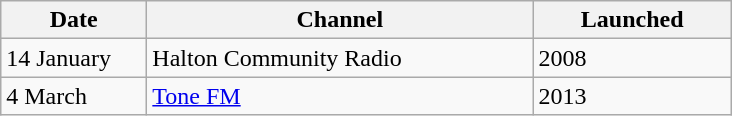<table class="wikitable">
<tr>
<th width=90>Date</th>
<th width=250>Channel</th>
<th width=125>Launched</th>
</tr>
<tr>
<td>14 January</td>
<td>Halton Community Radio</td>
<td>2008</td>
</tr>
<tr>
<td>4 March</td>
<td><a href='#'>Tone FM</a></td>
<td>2013</td>
</tr>
</table>
